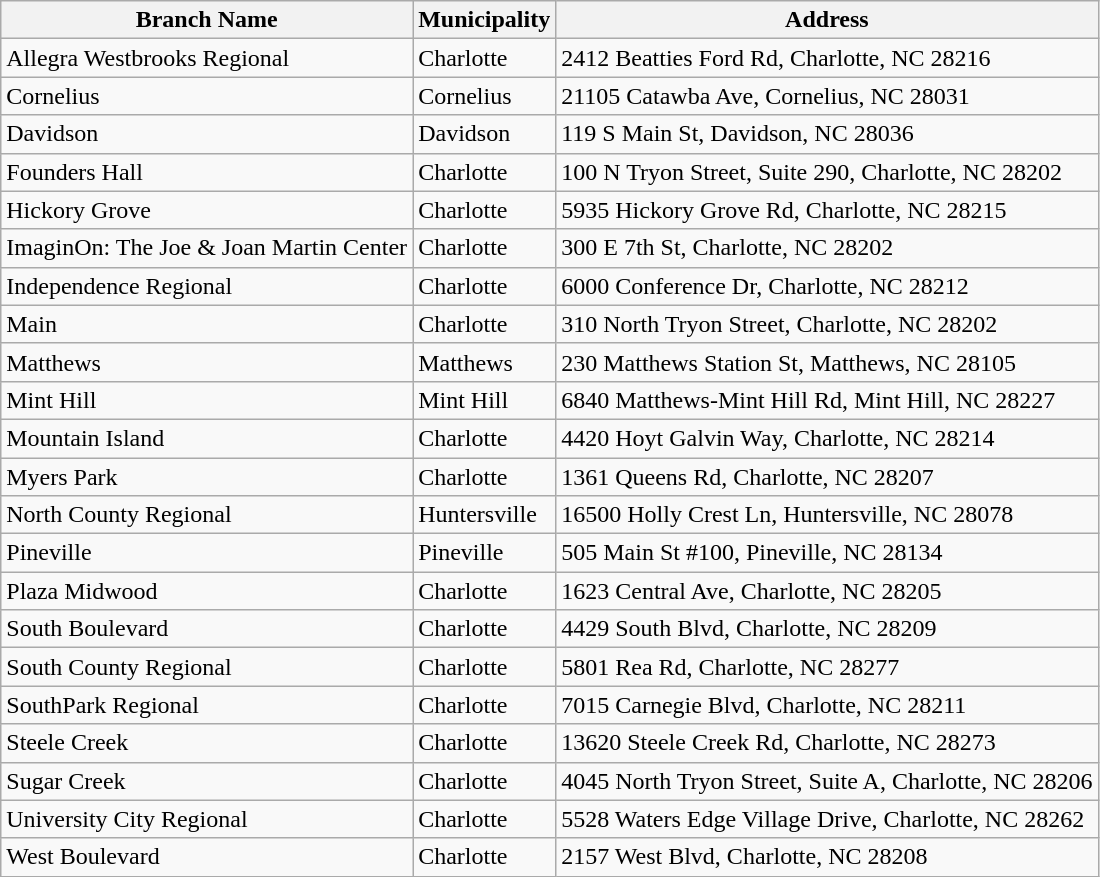<table class="wikitable sortable">
<tr>
<th>Branch Name</th>
<th>Municipality</th>
<th>Address</th>
</tr>
<tr>
<td>Allegra Westbrooks Regional</td>
<td>Charlotte</td>
<td>2412 Beatties Ford Rd, Charlotte, NC 28216</td>
</tr>
<tr>
<td>Cornelius</td>
<td>Cornelius</td>
<td>21105 Catawba Ave, Cornelius, NC 28031</td>
</tr>
<tr>
<td>Davidson</td>
<td>Davidson</td>
<td>119 S Main St, Davidson, NC 28036</td>
</tr>
<tr>
<td>Founders Hall</td>
<td>Charlotte</td>
<td>100 N Tryon Street, Suite 290, Charlotte, NC 28202</td>
</tr>
<tr>
<td>Hickory Grove</td>
<td>Charlotte</td>
<td>5935 Hickory Grove Rd, Charlotte, NC 28215</td>
</tr>
<tr>
<td>ImaginOn: The Joe & Joan Martin Center</td>
<td>Charlotte</td>
<td>300 E 7th St, Charlotte, NC 28202</td>
</tr>
<tr>
<td>Independence Regional</td>
<td>Charlotte</td>
<td>6000 Conference Dr, Charlotte, NC 28212</td>
</tr>
<tr>
<td>Main</td>
<td>Charlotte</td>
<td>310 North Tryon Street, Charlotte, NC 28202</td>
</tr>
<tr>
<td>Matthews</td>
<td>Matthews</td>
<td>230 Matthews Station St, Matthews, NC 28105</td>
</tr>
<tr>
<td>Mint Hill</td>
<td>Mint Hill</td>
<td>6840 Matthews-Mint Hill Rd, Mint Hill, NC 28227</td>
</tr>
<tr>
<td>Mountain Island</td>
<td>Charlotte</td>
<td>4420 Hoyt Galvin Way, Charlotte, NC 28214</td>
</tr>
<tr>
<td>Myers Park</td>
<td>Charlotte</td>
<td>1361 Queens Rd, Charlotte, NC 28207</td>
</tr>
<tr>
<td>North County Regional</td>
<td>Huntersville</td>
<td>16500 Holly Crest Ln, Huntersville, NC 28078</td>
</tr>
<tr>
<td>Pineville</td>
<td>Pineville</td>
<td>505 Main St #100, Pineville, NC 28134</td>
</tr>
<tr>
<td>Plaza Midwood</td>
<td>Charlotte</td>
<td>1623 Central Ave, Charlotte, NC 28205</td>
</tr>
<tr>
<td>South Boulevard</td>
<td>Charlotte</td>
<td>4429 South Blvd, Charlotte, NC 28209</td>
</tr>
<tr>
<td>South County Regional</td>
<td>Charlotte</td>
<td>5801 Rea Rd, Charlotte, NC 28277</td>
</tr>
<tr>
<td>SouthPark Regional</td>
<td>Charlotte</td>
<td>7015 Carnegie Blvd, Charlotte, NC 28211</td>
</tr>
<tr>
<td>Steele Creek</td>
<td>Charlotte</td>
<td>13620 Steele Creek Rd, Charlotte, NC 28273</td>
</tr>
<tr>
<td>Sugar Creek</td>
<td>Charlotte</td>
<td>4045 North Tryon Street, Suite A, Charlotte, NC 28206</td>
</tr>
<tr>
<td>University City Regional</td>
<td>Charlotte</td>
<td>5528 Waters Edge Village Drive, Charlotte, NC 28262</td>
</tr>
<tr>
<td>West Boulevard</td>
<td>Charlotte</td>
<td>2157 West Blvd, Charlotte, NC 28208</td>
</tr>
</table>
